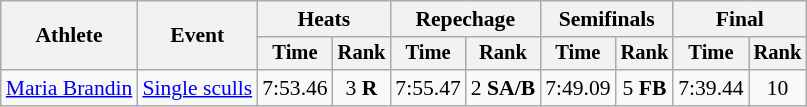<table class="wikitable" style="font-size:90%;">
<tr>
<th rowspan="2">Athlete</th>
<th rowspan="2">Event</th>
<th colspan="2">Heats</th>
<th colspan="2">Repechage</th>
<th colspan="2">Semifinals</th>
<th colspan="2">Final</th>
</tr>
<tr style="font-size:95%">
<th>Time</th>
<th>Rank</th>
<th>Time</th>
<th>Rank</th>
<th>Time</th>
<th>Rank</th>
<th>Time</th>
<th>Rank</th>
</tr>
<tr>
<td align=left><a href='#'>Maria Brandin</a></td>
<td align=left><a href='#'>Single sculls</a></td>
<td align=center>7:53.46</td>
<td align=center>3 <strong>R</strong></td>
<td align=center>7:55.47</td>
<td align=center>2 <strong>SA/B</strong></td>
<td align=center>7:49.09</td>
<td align=center>5 <strong>FB</strong></td>
<td align=center>7:39.44</td>
<td align=center>10</td>
</tr>
</table>
